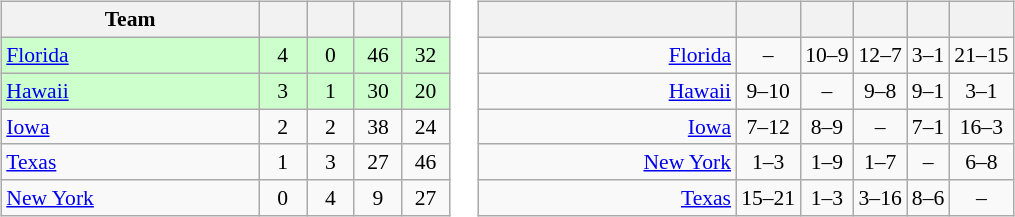<table>
<tr>
<td><br><table class="wikitable" style="text-align: center; font-size: 90%;">
<tr>
<th width=165>Team</th>
<th width=25></th>
<th width=25></th>
<th width=25></th>
<th width=25></th>
</tr>
<tr bgcolor="#ccffcc">
<td align="left"> <a href='#'>Florida</a></td>
<td>4</td>
<td>0</td>
<td>46</td>
<td>32</td>
</tr>
<tr bgcolor="#ccffcc">
<td align="left"> <a href='#'>Hawaii</a></td>
<td>3</td>
<td>1</td>
<td>30</td>
<td>20</td>
</tr>
<tr>
<td align="left"> <a href='#'>Iowa</a></td>
<td>2</td>
<td>2</td>
<td>38</td>
<td>24</td>
</tr>
<tr>
<td align="left"> <a href='#'>Texas</a></td>
<td>1</td>
<td>3</td>
<td>27</td>
<td>46</td>
</tr>
<tr>
<td align="left"> <a href='#'>New York</a></td>
<td>0</td>
<td>4</td>
<td>9</td>
<td>27</td>
</tr>
</table>
</td>
<td><br><table class="wikitable" style="text-align:center; font-size:90%;">
<tr>
<th width=165> </th>
<th></th>
<th></th>
<th></th>
<th></th>
<th></th>
</tr>
<tr>
<td style="text-align:right;"><a href='#'>Florida</a> </td>
<td>–</td>
<td>10–9</td>
<td>12–7</td>
<td>3–1</td>
<td>21–15</td>
</tr>
<tr>
<td style="text-align:right;"><a href='#'>Hawaii</a> </td>
<td>9–10</td>
<td>–</td>
<td>9–8</td>
<td>9–1</td>
<td>3–1</td>
</tr>
<tr>
<td style="text-align:right;"><a href='#'>Iowa</a> </td>
<td>7–12</td>
<td>8–9</td>
<td>–</td>
<td>7–1</td>
<td>16–3</td>
</tr>
<tr>
<td style="text-align:right;"><a href='#'>New York</a> </td>
<td>1–3</td>
<td>1–9</td>
<td>1–7</td>
<td>–</td>
<td>6–8</td>
</tr>
<tr>
<td style="text-align:right;"><a href='#'>Texas</a> </td>
<td>15–21</td>
<td>1–3</td>
<td>3–16</td>
<td>8–6</td>
<td>–</td>
</tr>
</table>
</td>
</tr>
</table>
